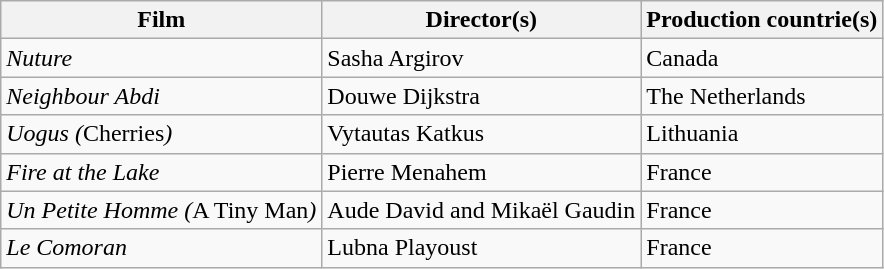<table class="wikitable">
<tr>
<th>Film</th>
<th>Director(s)</th>
<th>Production countrie(s)</th>
</tr>
<tr>
<td><em>Nuture</em></td>
<td>Sasha Argirov</td>
<td>Canada</td>
</tr>
<tr>
<td><em>Neighbour Abdi</em></td>
<td>Douwe Dijkstra</td>
<td>The Netherlands</td>
</tr>
<tr>
<td><em>Uogus (</em>Cherries<em>)</em></td>
<td>Vytautas Katkus</td>
<td>Lithuania</td>
</tr>
<tr>
<td><em>Fire at the Lake</em></td>
<td>Pierre Menahem</td>
<td>France</td>
</tr>
<tr>
<td><em>Un Petite Homme (</em>A Tiny Man<em>)</em></td>
<td>Aude David and Mikaël Gaudin</td>
<td>France</td>
</tr>
<tr>
<td><em>Le Comoran</em></td>
<td>Lubna Playoust</td>
<td>France</td>
</tr>
</table>
